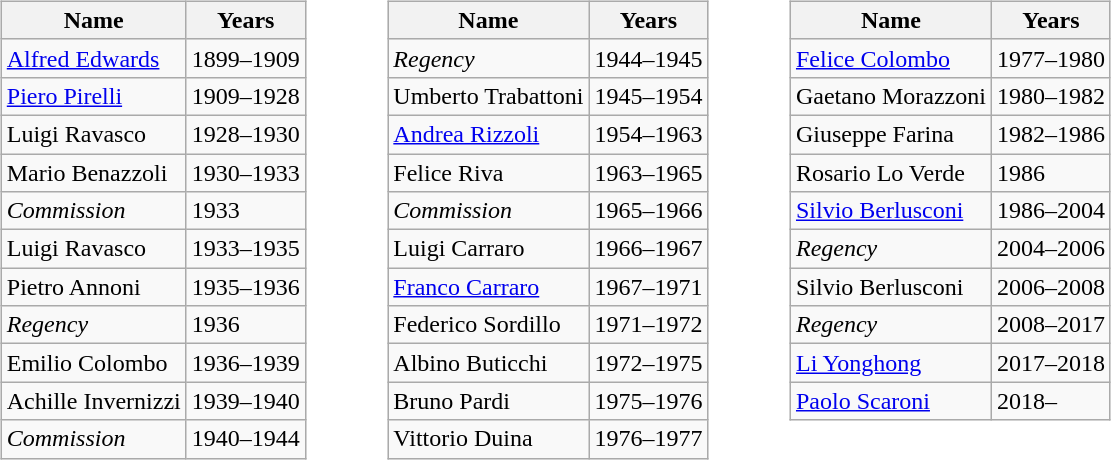<table>
<tr>
<td width="10"> </td>
<td valign="top"><br><table class="wikitable" style="text-align: center">
<tr>
<th>Name</th>
<th>Years</th>
</tr>
<tr>
<td align=left><a href='#'>Alfred Edwards</a></td>
<td align=left>1899–1909</td>
</tr>
<tr>
<td align=left><a href='#'>Piero Pirelli</a></td>
<td align=left>1909–1928</td>
</tr>
<tr>
<td align=left>Luigi Ravasco</td>
<td align=left>1928–1930</td>
</tr>
<tr>
<td align=left>Mario Benazzoli</td>
<td align=left>1930–1933</td>
</tr>
<tr>
<td align=left><em>Commission</em></td>
<td align=left>1933</td>
</tr>
<tr>
<td align=left>Luigi Ravasco</td>
<td align=left>1933–1935</td>
</tr>
<tr>
<td align=left>Pietro Annoni</td>
<td align=left>1935–1936</td>
</tr>
<tr>
<td align=left><em>Regency</em></td>
<td align=left>1936</td>
</tr>
<tr>
<td align=left>Emilio Colombo</td>
<td align=left>1936–1939</td>
</tr>
<tr>
<td align=left>Achille Invernizzi</td>
<td align=left>1939–1940</td>
</tr>
<tr>
<td align=left><em>Commission</em></td>
<td align=left>1940–1944</td>
</tr>
</table>
</td>
<td width="30"> </td>
<td valign="top"><br><table class="wikitable" style="text-align: center">
<tr>
<th>Name</th>
<th>Years</th>
</tr>
<tr>
<td align=left><em>Regency</em></td>
<td align=left>1944–1945</td>
</tr>
<tr>
<td align=left>Umberto Trabattoni</td>
<td align=left>1945–1954</td>
</tr>
<tr>
<td align=left><a href='#'>Andrea Rizzoli</a></td>
<td align=left>1954–1963</td>
</tr>
<tr>
<td align=left>Felice Riva</td>
<td align=left>1963–1965</td>
</tr>
<tr>
<td align=left><em>Commission</em></td>
<td align=left>1965–1966</td>
</tr>
<tr>
<td align=left>Luigi Carraro</td>
<td align=left>1966–1967</td>
</tr>
<tr>
<td align=left><a href='#'>Franco Carraro</a></td>
<td align=left>1967–1971</td>
</tr>
<tr>
<td align=left>Federico Sordillo</td>
<td align=left>1971–1972</td>
</tr>
<tr>
<td align=left>Albino Buticchi</td>
<td align=left>1972–1975</td>
</tr>
<tr>
<td align=left>Bruno Pardi</td>
<td align=left>1975–1976</td>
</tr>
<tr>
<td align=left>Vittorio Duina</td>
<td align=left>1976–1977</td>
</tr>
</table>
</td>
<td width="30"> </td>
<td valign="top"><br><table class="wikitable" style="text-align: center">
<tr>
<th>Name</th>
<th>Years</th>
</tr>
<tr>
<td align=left><a href='#'>Felice Colombo</a></td>
<td align=left>1977–1980</td>
</tr>
<tr>
<td align=left>Gaetano Morazzoni</td>
<td align=left>1980–1982</td>
</tr>
<tr>
<td align=left>Giuseppe Farina</td>
<td align=left>1982–1986</td>
</tr>
<tr>
<td align=left>Rosario Lo Verde</td>
<td align=left>1986</td>
</tr>
<tr>
<td align=left><a href='#'>Silvio Berlusconi</a></td>
<td align=left>1986–2004</td>
</tr>
<tr>
<td align=left><em>Regency</em></td>
<td align=left>2004–2006</td>
</tr>
<tr>
<td align=left>Silvio Berlusconi</td>
<td align=left>2006–2008</td>
</tr>
<tr>
<td align=left><em>Regency</em></td>
<td align=left>2008–2017</td>
</tr>
<tr>
<td align=left><a href='#'>Li Yonghong</a></td>
<td align=left>2017–2018</td>
</tr>
<tr>
<td align=left><a href='#'>Paolo Scaroni</a></td>
<td align=left>2018–</td>
</tr>
</table>
</td>
</tr>
</table>
